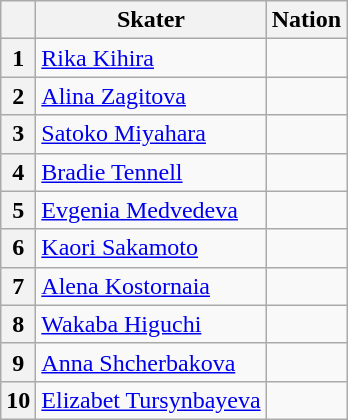<table class="wikitable sortable" style="text-align: left">
<tr>
<th scope="col"></th>
<th scope="col">Skater</th>
<th scope="col">Nation</th>
</tr>
<tr>
<th scope="row">1</th>
<td><a href='#'>Rika Kihira</a></td>
<td></td>
</tr>
<tr>
<th scope="row">2</th>
<td><a href='#'>Alina Zagitova</a></td>
<td></td>
</tr>
<tr>
<th scope="row">3</th>
<td><a href='#'>Satoko Miyahara</a></td>
<td></td>
</tr>
<tr>
<th scope="row">4</th>
<td><a href='#'>Bradie Tennell</a></td>
<td></td>
</tr>
<tr>
<th scope="row">5</th>
<td><a href='#'>Evgenia Medvedeva</a></td>
<td></td>
</tr>
<tr>
<th scope="row">6</th>
<td><a href='#'>Kaori Sakamoto</a></td>
<td></td>
</tr>
<tr>
<th scope="row">7</th>
<td><a href='#'>Alena Kostornaia</a></td>
<td></td>
</tr>
<tr>
<th scope="row">8</th>
<td><a href='#'>Wakaba Higuchi</a></td>
<td></td>
</tr>
<tr>
<th scope="row">9</th>
<td><a href='#'>Anna Shcherbakova</a></td>
<td></td>
</tr>
<tr>
<th scope="row">10</th>
<td><a href='#'>Elizabet Tursynbayeva</a></td>
<td></td>
</tr>
</table>
